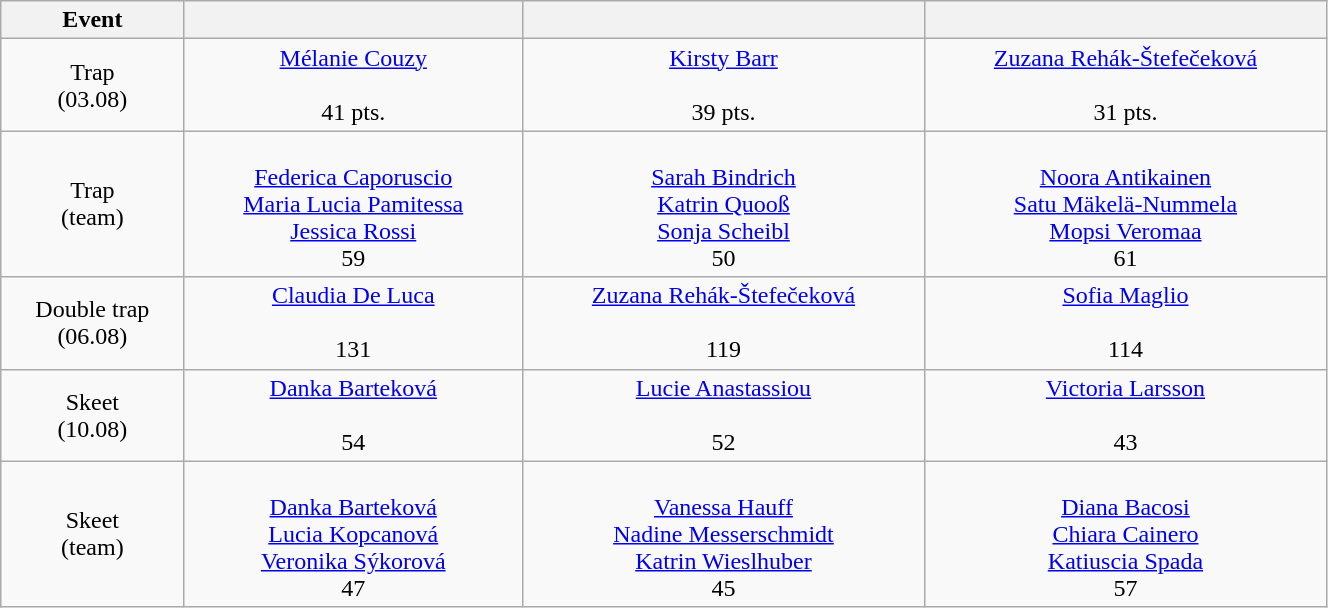<table class="wikitable" width=70% style="font-size:100%; text-align:center;">
<tr>
<th>Event</th>
<th></th>
<th></th>
<th></th>
</tr>
<tr>
<td>Trap <br> (03.08)</td>
<td><a href='#'>Mélanie Couzy</a> <br>  <br> 41 pts.</td>
<td><a href='#'>Kirsty Barr</a> <br>  <br> 39 pts.</td>
<td><a href='#'>Zuzana Rehák-Štefečeková</a> <br>  <br> 31 pts.</td>
</tr>
<tr>
<td>Trap <br> (team)</td>
<td> <br><a href='#'>Federica Caporuscio</a><br><a href='#'>Maria Lucia Pamitessa</a><br><a href='#'>Jessica Rossi</a><br> 59</td>
<td> <br><a href='#'>Sarah Bindrich</a><br><a href='#'>Katrin Quooß</a><br><a href='#'>Sonja Scheibl</a><br> 50</td>
<td> <br><a href='#'>Noora Antikainen</a><br><a href='#'>Satu Mäkelä-Nummela</a><br><a href='#'>Mopsi Veromaa</a><br> 61</td>
</tr>
<tr>
<td>Double trap <br> (06.08)</td>
<td><a href='#'>Claudia De Luca</a> <br>  <br> 131</td>
<td><a href='#'>Zuzana Rehák-Štefečeková</a> <br>  <br> 119</td>
<td><a href='#'>Sofia Maglio</a> <br>  <br> 114</td>
</tr>
<tr>
<td>Skeet <br> (10.08)</td>
<td><a href='#'>Danka Barteková</a> <br>  <br> 54</td>
<td><a href='#'>Lucie Anastassiou</a> <br>  <br> 52</td>
<td><a href='#'>Victoria Larsson</a> <br>  <br> 43</td>
</tr>
<tr>
<td>Skeet <br> (team)</td>
<td> <br><a href='#'>Danka Barteková</a><br><a href='#'>Lucia Kopcanová</a><br><a href='#'>Veronika Sýkorová</a><br> 47</td>
<td> <br><a href='#'>Vanessa Hauff</a><br><a href='#'>Nadine Messerschmidt</a><br><a href='#'>Katrin Wieslhuber</a><br> 45</td>
<td> <br><a href='#'>Diana Bacosi</a><br><a href='#'>Chiara Cainero</a><br><a href='#'>Katiuscia Spada</a><br> 57</td>
</tr>
</table>
